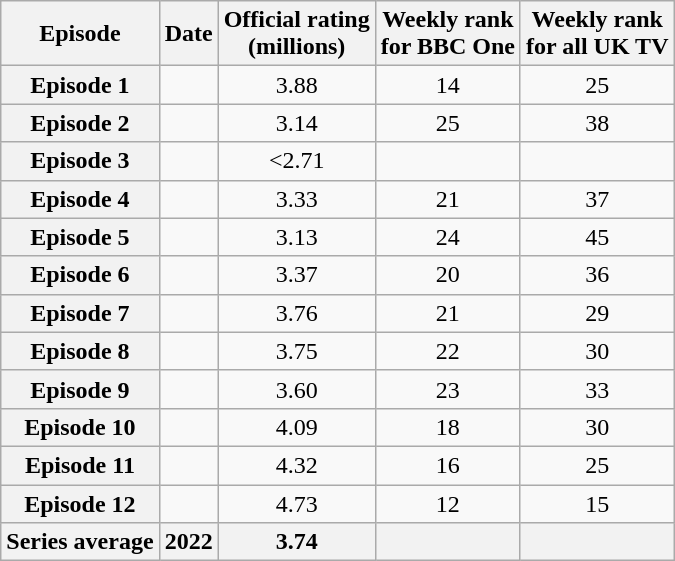<table class="wikitable sortable" style="text-align:center">
<tr>
<th scope="col">Episode</th>
<th scope="col">Date</th>
<th scope="col">Official rating<br>(millions)</th>
<th scope="col">Weekly rank<br>for BBC One</th>
<th scope="col">Weekly rank<br>for all UK TV</th>
</tr>
<tr>
<th scope="row">Episode 1</th>
<td></td>
<td>3.88</td>
<td>14</td>
<td>25</td>
</tr>
<tr>
<th scope="row">Episode 2</th>
<td></td>
<td>3.14</td>
<td>25</td>
<td>38</td>
</tr>
<tr>
<th scope="row">Episode 3</th>
<td></td>
<td><2.71</td>
<td></td>
<td></td>
</tr>
<tr>
<th scope="row">Episode 4</th>
<td></td>
<td>3.33</td>
<td>21</td>
<td>37</td>
</tr>
<tr>
<th scope="row">Episode 5</th>
<td></td>
<td>3.13</td>
<td>24</td>
<td>45</td>
</tr>
<tr>
<th scope="row">Episode 6</th>
<td></td>
<td>3.37</td>
<td>20</td>
<td>36</td>
</tr>
<tr>
<th scope="row">Episode 7</th>
<td></td>
<td>3.76</td>
<td>21</td>
<td>29</td>
</tr>
<tr>
<th scope="row">Episode 8</th>
<td></td>
<td>3.75</td>
<td>22</td>
<td>30</td>
</tr>
<tr>
<th scope="row">Episode 9</th>
<td></td>
<td>3.60</td>
<td>23</td>
<td>33</td>
</tr>
<tr>
<th scope="row">Episode 10</th>
<td></td>
<td>4.09</td>
<td>18</td>
<td>30</td>
</tr>
<tr>
<th scope="row">Episode 11</th>
<td></td>
<td>4.32</td>
<td>16</td>
<td>25</td>
</tr>
<tr>
<th scope="row">Episode 12</th>
<td></td>
<td>4.73</td>
<td>12</td>
<td>15</td>
</tr>
<tr>
<th>Series average</th>
<th>2022</th>
<th>3.74</th>
<th></th>
<th></th>
</tr>
</table>
